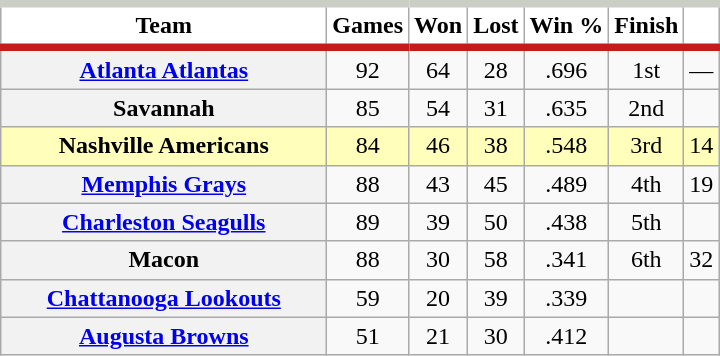<table class="wikitable sortable plainrowheaders" style="text-align:center;">
<tr>
<th scope="col" width="210px" style="background-color:#ffffff; border-top:#cbcec5 5px solid; border-bottom:#C41C1C 5px solid">Team</th>
<th scope="col" style="background-color:#ffffff; border-top:#cbcec5 5px solid; border-bottom:#C41C1C 5px solid">Games</th>
<th scope="col" style="background-color:#ffffff; border-top:#cbcec5 5px solid; border-bottom:#C41C1C 5px solid">Won</th>
<th scope="col" style="background-color:#ffffff; border-top:#cbcec5 5px solid; border-bottom:#C41C1C 5px solid">Lost</th>
<th scope="col" style="background-color:#ffffff; border-top:#cbcec5 5px solid; border-bottom:#C41C1C 5px solid">Win %</th>
<th scope="col" style="background-color:#ffffff; border-top:#cbcec5 5px solid; border-bottom:#C41C1C 5px solid">Finish</th>
<th scope="col" style="background-color:#ffffff; border-top:#cbcec5 5px solid; border-bottom:#C41C1C 5px solid"></th>
</tr>
<tr>
<th scope="row" style="text-align:center"><a href='#'>Atlanta Atlantas</a></th>
<td>92</td>
<td>64</td>
<td>28</td>
<td>.696</td>
<td>1st</td>
<td>—</td>
</tr>
<tr>
<th scope="row" style="text-align:center">Savannah</th>
<td>85</td>
<td>54</td>
<td>31</td>
<td>.635</td>
<td>2nd</td>
<td></td>
</tr>
<tr style="background-color:#FFFFBB">
<th scope="row" style="text-align:center; background:#FFFFBB">Nashville Americans</th>
<td>84</td>
<td>46</td>
<td>38</td>
<td>.548</td>
<td>3rd</td>
<td>14</td>
</tr>
<tr>
<th scope="row" style="text-align:center"><a href='#'>Memphis Grays</a></th>
<td>88</td>
<td>43</td>
<td>45</td>
<td>.489</td>
<td>4th</td>
<td>19</td>
</tr>
<tr>
<th scope="row" style="text-align:center"><a href='#'>Charleston Seagulls</a></th>
<td>89</td>
<td>39</td>
<td>50</td>
<td>.438</td>
<td>5th</td>
<td></td>
</tr>
<tr>
<th scope="row" style="text-align:center">Macon</th>
<td>88</td>
<td>30</td>
<td>58</td>
<td>.341</td>
<td>6th</td>
<td>32</td>
</tr>
<tr>
<th scope="row" style="text-align:center"><a href='#'>Chattanooga Lookouts</a></th>
<td>59</td>
<td>20</td>
<td>39</td>
<td>.339</td>
<td></td>
<td></td>
</tr>
<tr>
<th scope="row" style="text-align:center"><a href='#'>Augusta Browns</a></th>
<td>51</td>
<td>21</td>
<td>30</td>
<td>.412</td>
<td></td>
<td></td>
</tr>
</table>
